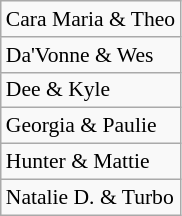<table class="wikitable" style="font-size:90%">
<tr>
<td>Cara Maria & Theo</td>
</tr>
<tr>
<td>Da'Vonne & Wes</td>
</tr>
<tr>
<td>Dee & Kyle</td>
</tr>
<tr>
<td>Georgia & Paulie</td>
</tr>
<tr>
<td>Hunter & Mattie</td>
</tr>
<tr>
<td>Natalie D. & Turbo</td>
</tr>
</table>
